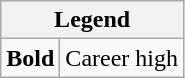<table class="wikitable mw-collapsible mw-collapsed">
<tr>
<th colspan="2">Legend</th>
</tr>
<tr>
<td><strong>Bold</strong></td>
<td>Career high</td>
</tr>
</table>
